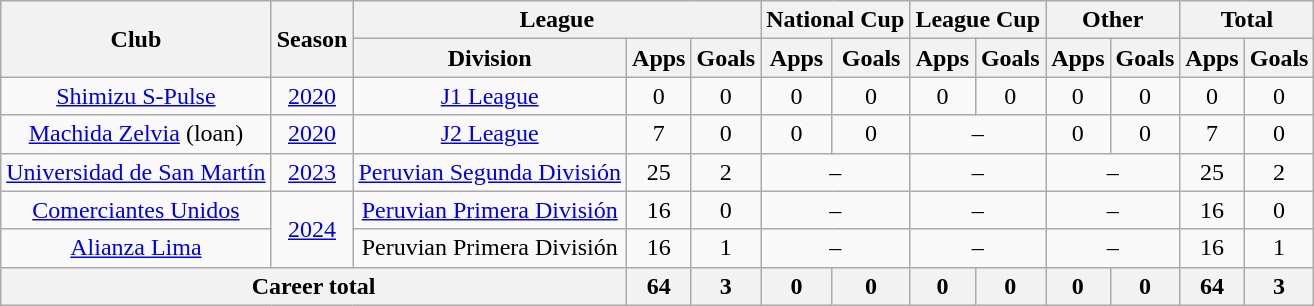<table class="wikitable" style="text-align: center">
<tr>
<th rowspan="2">Club</th>
<th rowspan="2">Season</th>
<th colspan="3">League</th>
<th colspan="2">National Cup</th>
<th colspan="2">League Cup</th>
<th colspan="2">Other</th>
<th colspan="2">Total</th>
</tr>
<tr>
<th>Division</th>
<th>Apps</th>
<th>Goals</th>
<th>Apps</th>
<th>Goals</th>
<th>Apps</th>
<th>Goals</th>
<th>Apps</th>
<th>Goals</th>
<th>Apps</th>
<th>Goals</th>
</tr>
<tr>
<td><a href='#'>Shimizu S-Pulse</a></td>
<td><a href='#'>2020</a></td>
<td><a href='#'>J1 League</a></td>
<td>0</td>
<td>0</td>
<td>0</td>
<td>0</td>
<td>0</td>
<td>0</td>
<td>0</td>
<td>0</td>
<td>0</td>
<td>0</td>
</tr>
<tr>
<td><a href='#'>Machida Zelvia</a> (loan)</td>
<td><a href='#'>2020</a></td>
<td><a href='#'>J2 League</a></td>
<td>7</td>
<td>0</td>
<td>0</td>
<td>0</td>
<td colspan="2">–</td>
<td>0</td>
<td>0</td>
<td>7</td>
<td>0</td>
</tr>
<tr>
<td><a href='#'>Universidad de San Martín</a></td>
<td><a href='#'>2023</a></td>
<td><a href='#'>Peruvian Segunda División</a></td>
<td>25</td>
<td>2</td>
<td colspan="2">–</td>
<td colspan="2">–</td>
<td colspan="2">–</td>
<td>25</td>
<td>2</td>
</tr>
<tr>
<td><a href='#'>Comerciantes Unidos</a></td>
<td rowspan="2"><a href='#'>2024</a></td>
<td><a href='#'>Peruvian Primera División</a></td>
<td>16</td>
<td>0</td>
<td colspan="2">–</td>
<td colspan="2">–</td>
<td colspan="2">–</td>
<td>16</td>
<td>0</td>
</tr>
<tr>
<td><a href='#'>Alianza Lima</a></td>
<td>Peruvian Primera División</td>
<td>16</td>
<td>1</td>
<td colspan="2">–</td>
<td colspan="2">–</td>
<td colspan="2">–</td>
<td>16</td>
<td>1</td>
</tr>
<tr>
<th colspan=3>Career total</th>
<th>64</th>
<th>3</th>
<th>0</th>
<th>0</th>
<th>0</th>
<th>0</th>
<th>0</th>
<th>0</th>
<th>64</th>
<th>3</th>
</tr>
</table>
